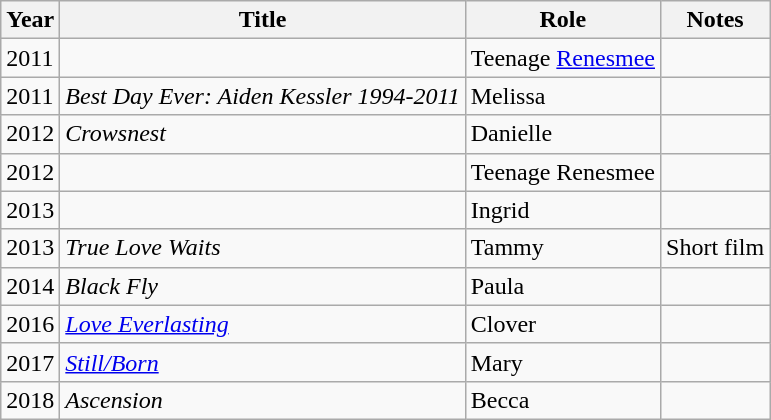<table class="wikitable sortable">
<tr>
<th>Year</th>
<th>Title</th>
<th>Role</th>
<th class="unsortable">Notes</th>
</tr>
<tr>
<td>2011</td>
<td><em></em></td>
<td>Teenage <a href='#'>Renesmee</a></td>
<td></td>
</tr>
<tr>
<td>2011</td>
<td><em>Best Day Ever: Aiden Kessler 1994-2011</em></td>
<td>Melissa</td>
<td></td>
</tr>
<tr>
<td>2012</td>
<td><em>Crowsnest</em></td>
<td>Danielle</td>
<td></td>
</tr>
<tr>
<td>2012</td>
<td><em></em></td>
<td>Teenage Renesmee</td>
<td></td>
</tr>
<tr>
<td>2013</td>
<td><em></em></td>
<td>Ingrid</td>
<td></td>
</tr>
<tr>
<td>2013</td>
<td><em>True Love Waits</em></td>
<td>Tammy</td>
<td>Short film</td>
</tr>
<tr>
<td>2014</td>
<td><em>Black Fly</em></td>
<td>Paula</td>
<td></td>
</tr>
<tr>
<td>2016</td>
<td><em><a href='#'>Love Everlasting</a></em></td>
<td>Clover</td>
<td></td>
</tr>
<tr>
<td>2017</td>
<td><em><a href='#'>Still/Born</a></em></td>
<td>Mary</td>
<td></td>
</tr>
<tr>
<td>2018</td>
<td><em>Ascension</em></td>
<td>Becca</td>
<td></td>
</tr>
</table>
